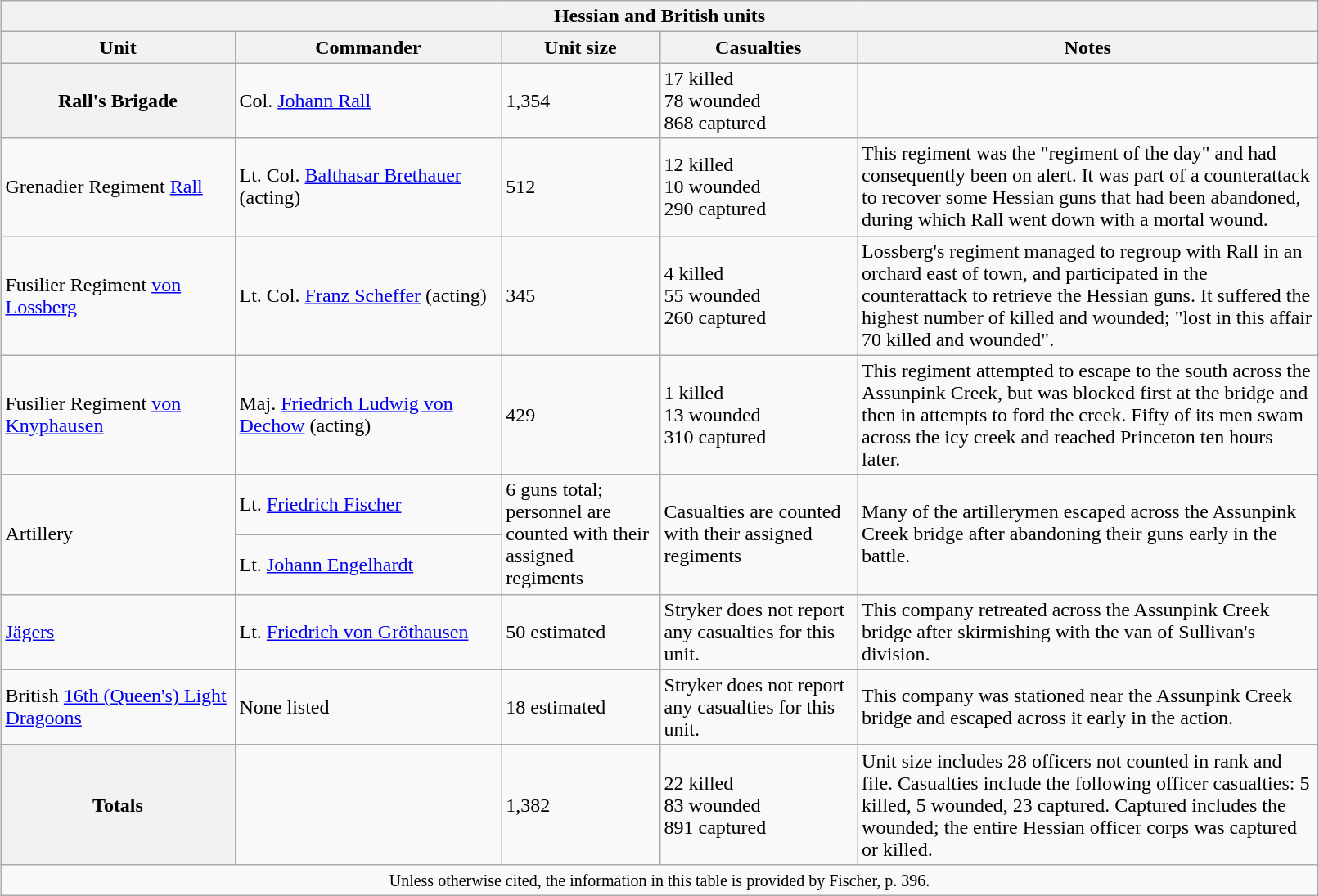<table class="wikitable" width="85%" style="margin: 1em auto 1em auto">
<tr>
<th colspan="5" bgcolor="#f9f9f9"><strong>Hessian and British units</strong></th>
</tr>
<tr>
<th bgcolor="#f9f9f9">Unit</th>
<th bgcolor="#f9f9f9">Commander</th>
<th bgcolor="#f9f9f9" width=12%>Unit size</th>
<th bgcolor="#f9f9f9" width=15%>Casualties</th>
<th bgcolor="#f9f9f9" width=35%>Notes</th>
</tr>
<tr>
<th bgcolor="#f9f9f9" align="center">Rall's Brigade</th>
<td align="left">Col. <a href='#'>Johann Rall</a></td>
<td align="left">1,354</td>
<td align="left">17 killed<br>78 wounded<br>868 captured</td>
<td></td>
</tr>
<tr>
<td>Grenadier Regiment <a href='#'>Rall</a></td>
<td align="left">Lt. Col. <a href='#'>Balthasar Brethauer</a> (acting)</td>
<td align="left">512</td>
<td align="left">12 killed<br>10 wounded<br>290 captured</td>
<td>This regiment was the "regiment of the day" and had consequently been on alert.  It was part of a counterattack to recover some Hessian guns that had been abandoned, during which Rall went down with a mortal wound.</td>
</tr>
<tr>
<td>Fusilier Regiment <a href='#'>von Lossberg</a></td>
<td align="left">Lt. Col. <a href='#'>Franz Scheffer</a> (acting)</td>
<td align="left">345</td>
<td align="left">4 killed<br>55 wounded<br>260 captured</td>
<td>Lossberg's regiment managed to regroup with Rall in an orchard east of town, and participated in the counterattack to retrieve the Hessian guns.  It suffered the highest number of killed and wounded; "lost in this affair 70 killed and wounded".</td>
</tr>
<tr>
<td>Fusilier Regiment <a href='#'>von Knyphausen</a></td>
<td align="left">Maj. <a href='#'>Friedrich Ludwig von Dechow</a> (acting)</td>
<td align="left">429</td>
<td align="left">1 killed<br>13 wounded<br>310 captured</td>
<td>This regiment attempted to escape to the south across the Assunpink Creek, but was blocked first at the bridge and then in attempts to ford the creek.  Fifty of its men swam across the icy creek and reached Princeton ten hours later.</td>
</tr>
<tr>
<td rowspan=2>Artillery</td>
<td align="left">Lt. <a href='#'>Friedrich Fischer</a></td>
<td align="left" rowspan=2>6 guns total; personnel are counted with their assigned regiments</td>
<td rowspan=2>Casualties are counted with their assigned regiments</td>
<td rowspan=2>Many of the artillerymen escaped across the Assunpink Creek bridge after abandoning their guns early in the battle.</td>
</tr>
<tr>
<td align="left">Lt. <a href='#'>Johann Engelhardt</a></td>
</tr>
<tr>
<td><a href='#'>Jägers</a></td>
<td align="left">Lt. <a href='#'>Friedrich von Gröthausen</a></td>
<td align="left">50 estimated</td>
<td>Stryker does not report any casualties for this unit.</td>
<td>This company retreated across the Assunpink Creek bridge after skirmishing with the van of Sullivan's division.</td>
</tr>
<tr>
<td>British <a href='#'>16th (Queen's) Light Dragoons</a></td>
<td align="left">None listed</td>
<td align="left">18 estimated</td>
<td>Stryker does not report any casualties for this unit.</td>
<td>This company was stationed near the Assunpink Creek bridge and escaped across it early in the action.</td>
</tr>
<tr>
<th bgcolor="#f9f9f9" align="center">Totals</th>
<td align="left"></td>
<td align="left">1,382</td>
<td align="left">22 killed<br>83 wounded<br>891 captured</td>
<td>Unit size includes 28 officers not counted in rank and file.  Casualties include the following officer casualties: 5 killed, 5 wounded, 23 captured. Captured includes the wounded; the entire Hessian officer corps was captured or killed.</td>
</tr>
<tr>
<td colspan=5 align="center"><small>Unless otherwise cited, the information in this table is provided by Fischer, p. 396.</small></td>
</tr>
</table>
